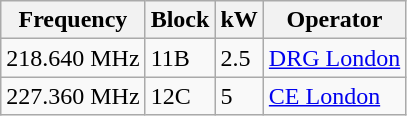<table class="wikitable sortable">
<tr>
<th>Frequency</th>
<th>Block</th>
<th>kW</th>
<th>Operator</th>
</tr>
<tr>
<td>218.640 MHz</td>
<td>11B</td>
<td>2.5</td>
<td><a href='#'>DRG London</a></td>
</tr>
<tr>
<td>227.360 MHz</td>
<td>12C</td>
<td>5</td>
<td><a href='#'>CE London</a></td>
</tr>
</table>
